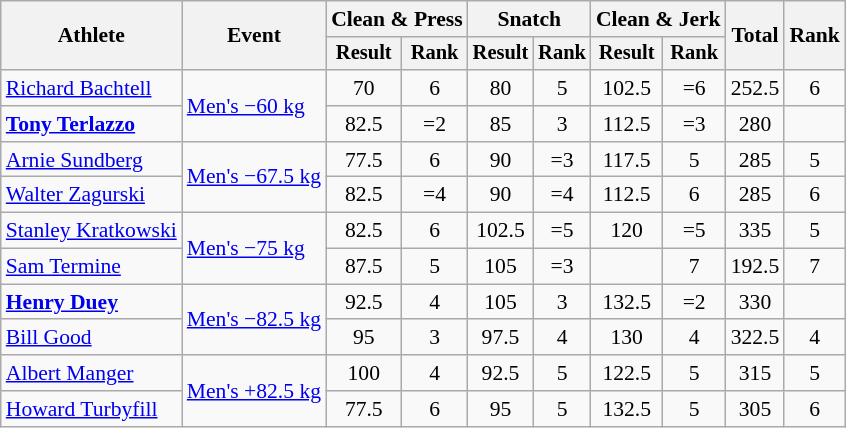<table class="wikitable" style="font-size:90%">
<tr>
<th rowspan="2">Athlete</th>
<th rowspan="2">Event</th>
<th colspan="2">Clean & Press</th>
<th colspan="2">Snatch</th>
<th colspan="2">Clean & Jerk</th>
<th rowspan="2">Total</th>
<th rowspan="2">Rank</th>
</tr>
<tr style="font-size:95%">
<th>Result</th>
<th>Rank</th>
<th>Result</th>
<th>Rank</th>
<th>Result</th>
<th>Rank</th>
</tr>
<tr align=center>
<td align=left><a href='#'>Richard Bachtell</a></td>
<td align=left rowspan=2><a href='#'>Men's −60 kg</a></td>
<td>70</td>
<td>6</td>
<td>80</td>
<td>5</td>
<td>102.5</td>
<td>=6</td>
<td>252.5</td>
<td>6</td>
</tr>
<tr align=center>
<td align=left><strong><a href='#'>Tony Terlazzo</a></strong></td>
<td>82.5</td>
<td>=2</td>
<td>85</td>
<td>3</td>
<td>112.5</td>
<td>=3</td>
<td>280</td>
<td></td>
</tr>
<tr align=center>
<td align=left><a href='#'>Arnie Sundberg</a></td>
<td align=left rowspan=2><a href='#'>Men's −67.5 kg</a></td>
<td>77.5</td>
<td>6</td>
<td>90</td>
<td>=3</td>
<td>117.5</td>
<td>5</td>
<td>285</td>
<td>5</td>
</tr>
<tr align=center>
<td align=left><a href='#'>Walter Zagurski</a></td>
<td>82.5</td>
<td>=4</td>
<td>90</td>
<td>=4</td>
<td>112.5</td>
<td>6</td>
<td>285</td>
<td>6</td>
</tr>
<tr align=center>
<td align=left><a href='#'>Stanley Kratkowski</a></td>
<td align=left rowspan=2><a href='#'>Men's −75 kg</a></td>
<td>82.5</td>
<td>6</td>
<td>102.5</td>
<td>=5</td>
<td>120</td>
<td>=5</td>
<td>335</td>
<td>5</td>
</tr>
<tr align=center>
<td align=left><a href='#'>Sam Termine</a></td>
<td>87.5</td>
<td>5</td>
<td>105</td>
<td>=3</td>
<td></td>
<td>7</td>
<td>192.5</td>
<td>7</td>
</tr>
<tr align=center>
<td align=left><strong><a href='#'>Henry Duey</a></strong></td>
<td align=left rowspan=2><a href='#'>Men's −82.5 kg</a></td>
<td>92.5</td>
<td>4</td>
<td>105</td>
<td>3</td>
<td>132.5</td>
<td>=2</td>
<td>330</td>
<td></td>
</tr>
<tr align=center>
<td align=left><a href='#'>Bill Good</a></td>
<td>95</td>
<td>3</td>
<td>97.5</td>
<td>4</td>
<td>130</td>
<td>4</td>
<td>322.5</td>
<td>4</td>
</tr>
<tr align=center>
<td align=left><a href='#'>Albert Manger</a></td>
<td align=left rowspan=2><a href='#'>Men's +82.5 kg</a></td>
<td>100</td>
<td>4</td>
<td>92.5</td>
<td>5</td>
<td>122.5</td>
<td>5</td>
<td>315</td>
<td>5</td>
</tr>
<tr align=center>
<td align=left><a href='#'>Howard Turbyfill</a></td>
<td>77.5</td>
<td>6</td>
<td>95</td>
<td>5</td>
<td>132.5</td>
<td>5</td>
<td>305</td>
<td>6</td>
</tr>
</table>
